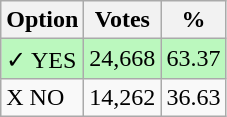<table class="wikitable">
<tr>
<th>Option</th>
<th>Votes</th>
<th>%</th>
</tr>
<tr>
<td style=background:#bbf8be>✓ YES</td>
<td style=background:#bbf8be>24,668</td>
<td style=background:#bbf8be>63.37</td>
</tr>
<tr>
<td>X NO</td>
<td>14,262</td>
<td>36.63</td>
</tr>
</table>
